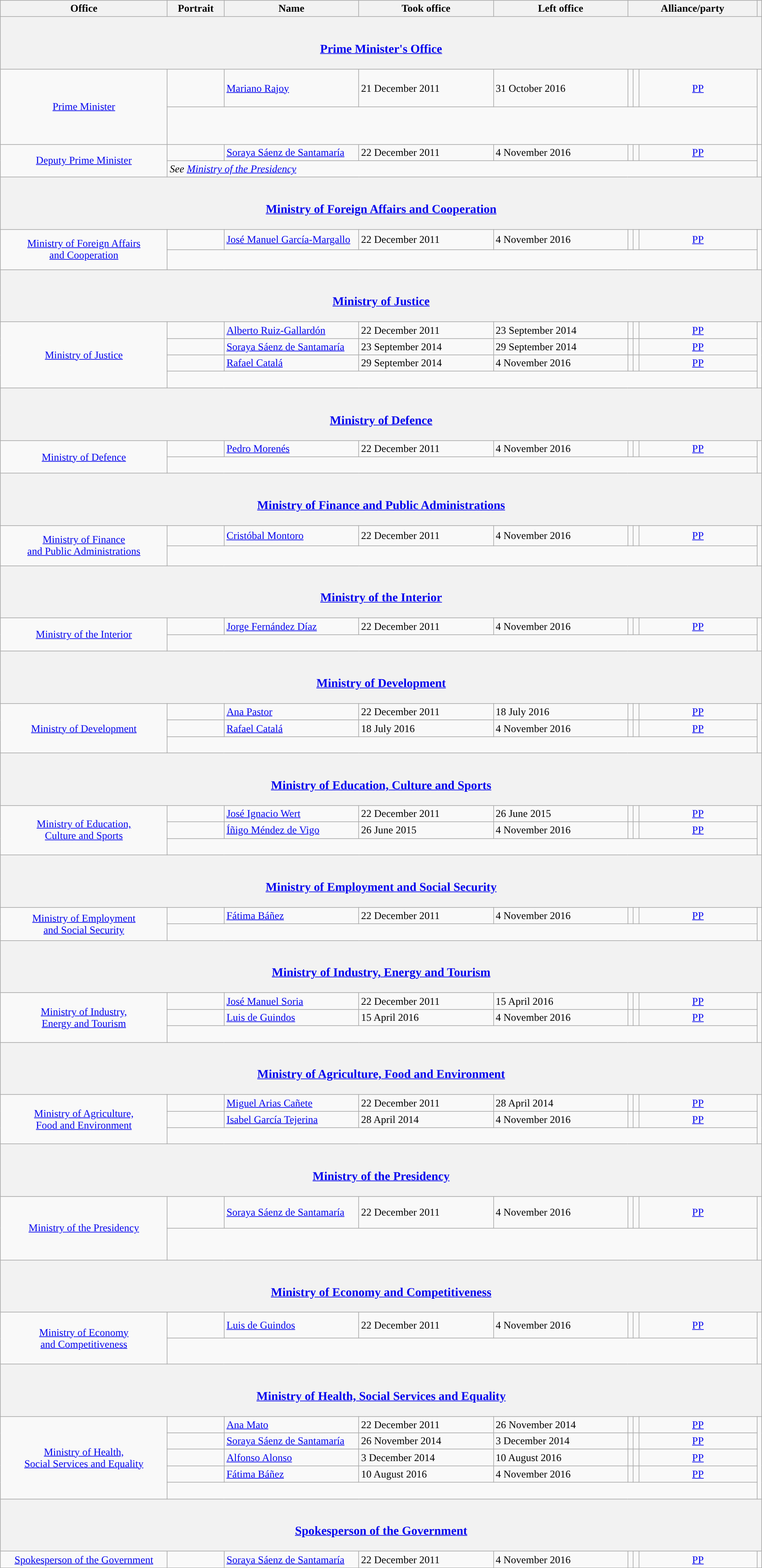<table class="wikitable" style="line-height:18px;">
<tr>
<th scope="col">Office<br></th>
<th scope="col">Portrait</th>
<th scope="col">Name</th>
<th scope="col">Took office</th>
<th scope="col">Left office</th>
<th colspan="3" scope="col">Alliance/party</th>
<th></th>
</tr>
<tr>
<th colspan="9"><br><h3><a href='#'>Prime Minister's Office</a></h3></th>
</tr>
<tr>
<td align="center" rowspan="2" width="250"><a href='#'>Prime Minister</a><br></td>
<td width="80"></td>
<td width="200"><a href='#'>Mariano Rajoy</a></td>
<td width="200">21 December 2011</td>
<td width="200">31 October 2016</td>
<td width="1" style="background-color:"></td>
<td width="1" style="background-color:"></td>
<td width="175" align="center"><a href='#'>PP</a></td>
<td align="center" rowspan="2"><br><br><br><br><br><br></td>
</tr>
<tr>
<td colspan="7"><br>
</td>
</tr>
<tr>
<td align="center" rowspan="2"><a href='#'>Deputy Prime Minister</a><br></td>
<td></td>
<td><a href='#'>Soraya Sáenz de Santamaría</a></td>
<td>22 December 2011</td>
<td>4 November 2016</td>
<td style="background-color:"></td>
<td style="background-color:"></td>
<td align="center"><a href='#'>PP</a></td>
<td align="center" rowspan="2"></td>
</tr>
<tr>
<td colspan="7"><em>See <a href='#'>Ministry of the Presidency</a></em></td>
</tr>
<tr>
<th colspan="9"><br><h3><a href='#'>Ministry of Foreign Affairs and Cooperation</a></h3></th>
</tr>
<tr>
<td align="center" rowspan="2"><a href='#'>Ministry of Foreign Affairs<br>and Cooperation</a><br></td>
<td></td>
<td><a href='#'>José Manuel García-Margallo</a></td>
<td>22 December 2011</td>
<td>4 November 2016</td>
<td style="background-color:"></td>
<td style="background-color:"></td>
<td align="center"><a href='#'>PP</a></td>
<td align="center" rowspan="2"><br><br><br></td>
</tr>
<tr>
<td colspan="7"><br>
</td>
</tr>
<tr>
<th colspan="9"><br><h3><a href='#'>Ministry of Justice</a></h3></th>
</tr>
<tr>
<td align="center" rowspan="4"><a href='#'>Ministry of Justice</a><br></td>
<td></td>
<td><a href='#'>Alberto Ruiz-Gallardón</a></td>
<td>22 December 2011</td>
<td>23 September 2014<br></td>
<td style="background-color:"></td>
<td style="background-color:"></td>
<td align="center"><a href='#'>PP</a></td>
<td align="center" rowspan="4"><br><br></td>
</tr>
<tr>
<td></td>
<td><a href='#'>Soraya Sáenz de Santamaría</a><br></td>
<td>23 September 2014</td>
<td>29 September 2014</td>
<td style="background-color:"></td>
<td style="background-color:"></td>
<td align="center"><a href='#'>PP</a></td>
</tr>
<tr>
<td></td>
<td><a href='#'>Rafael Catalá</a></td>
<td>29 September 2014</td>
<td>4 November 2016</td>
<td style="background-color:"></td>
<td style="background-color:"></td>
<td align="center"><a href='#'>PP</a></td>
</tr>
<tr>
<td colspan="7"><br></td>
</tr>
<tr>
<th colspan="9"><br><h3><a href='#'>Ministry of Defence</a></h3></th>
</tr>
<tr>
<td align="center" rowspan="2"><a href='#'>Ministry of Defence</a><br></td>
<td></td>
<td><a href='#'>Pedro Morenés</a></td>
<td>22 December 2011</td>
<td>4 November 2016</td>
<td style="background-color:"></td>
<td style="background-color:"></td>
<td align="center"><a href='#'>PP</a><br></td>
<td align="center" rowspan="2"><br></td>
</tr>
<tr>
<td colspan="7"><br></td>
</tr>
<tr>
<th colspan="9"><br><h3><a href='#'>Ministry of Finance and Public Administrations</a></h3></th>
</tr>
<tr>
<td align="center" rowspan="2"><a href='#'>Ministry of Finance<br>and Public Administrations</a><br></td>
<td></td>
<td><a href='#'>Cristóbal Montoro</a></td>
<td>22 December 2011</td>
<td>4 November 2016</td>
<td style="background-color:"></td>
<td style="background-color:"></td>
<td align="center"><a href='#'>PP</a></td>
<td align="center" rowspan="2"><br><br><br></td>
</tr>
<tr>
<td colspan="7"><br></td>
</tr>
<tr>
<th colspan="9"><br><h3><a href='#'>Ministry of the Interior</a></h3></th>
</tr>
<tr>
<td align="center" rowspan="2"><a href='#'>Ministry of the Interior</a><br></td>
<td></td>
<td><a href='#'>Jorge Fernández Díaz</a></td>
<td>22 December 2011</td>
<td>4 November 2016</td>
<td style="background-color:"></td>
<td style="background-color:"></td>
<td align="center"><a href='#'>PP</a></td>
<td align="center" rowspan="2"><br></td>
</tr>
<tr>
<td colspan="7"><br></td>
</tr>
<tr>
<th colspan="9"><br><h3><a href='#'>Ministry of Development</a></h3></th>
</tr>
<tr>
<td align="center" rowspan="3"><a href='#'>Ministry of Development</a><br></td>
<td></td>
<td><a href='#'>Ana Pastor</a></td>
<td>22 December 2011</td>
<td>18 July 2016<br></td>
<td style="background-color:"></td>
<td style="background-color:"></td>
<td align="center"><a href='#'>PP</a></td>
<td align="center" rowspan="3"><br><br></td>
</tr>
<tr>
<td></td>
<td><a href='#'>Rafael Catalá</a><br></td>
<td>18 July 2016</td>
<td>4 November 2016</td>
<td style="background-color:"></td>
<td style="background-color:"></td>
<td align="center"><a href='#'>PP</a></td>
</tr>
<tr>
<td colspan="7"><br></td>
</tr>
<tr>
<th colspan="9"><br><h3><a href='#'>Ministry of Education, Culture and Sports</a></h3></th>
</tr>
<tr>
<td align="center" rowspan="3"><a href='#'>Ministry of Education,<br>Culture and Sports</a><br></td>
<td></td>
<td><a href='#'>José Ignacio Wert</a></td>
<td>22 December 2011</td>
<td>26 June 2015</td>
<td style="background-color:"></td>
<td style="background-color:"></td>
<td align="center"><a href='#'>PP</a><br></td>
<td align="center" rowspan="3"><br><br></td>
</tr>
<tr>
<td></td>
<td><a href='#'>Íñigo Méndez de Vigo</a></td>
<td>26 June 2015</td>
<td>4 November 2016</td>
<td style="background-color:"></td>
<td style="background-color:"></td>
<td align="center"><a href='#'>PP</a></td>
</tr>
<tr>
<td colspan="7"><br></td>
</tr>
<tr>
<th colspan="9"><br><h3><a href='#'>Ministry of Employment and Social Security</a></h3></th>
</tr>
<tr>
<td align="center" rowspan="2"><a href='#'>Ministry of Employment<br>and Social Security</a><br></td>
<td></td>
<td><a href='#'>Fátima Báñez</a></td>
<td>22 December 2011</td>
<td>4 November 2016</td>
<td style="background-color:"></td>
<td style="background-color:"></td>
<td align="center"><a href='#'>PP</a></td>
<td align="center" rowspan="2"><br></td>
</tr>
<tr>
<td colspan="7"><br></td>
</tr>
<tr>
<th colspan="9"><br><h3><a href='#'>Ministry of Industry, Energy and Tourism</a></h3></th>
</tr>
<tr>
<td align="center" rowspan="3"><a href='#'>Ministry of Industry,<br>Energy and Tourism</a><br></td>
<td></td>
<td><a href='#'>José Manuel Soria</a></td>
<td>22 December 2011</td>
<td>15 April 2016<br></td>
<td style="background-color:"></td>
<td style="background-color:"></td>
<td align="center"><a href='#'>PP</a></td>
<td align="center" rowspan="3"><br></td>
</tr>
<tr>
<td></td>
<td><a href='#'>Luis de Guindos</a><br></td>
<td>15 April 2016</td>
<td>4 November 2016</td>
<td style="background-color:"></td>
<td style="background-color:"></td>
<td align="center"><a href='#'>PP</a><br></td>
</tr>
<tr>
<td colspan="7"><br></td>
</tr>
<tr>
<th colspan="9"><br><h3><a href='#'>Ministry of Agriculture, Food and Environment</a></h3></th>
</tr>
<tr>
<td align="center" rowspan="3"><a href='#'>Ministry of Agriculture,<br>Food and Environment</a><br></td>
<td></td>
<td><a href='#'>Miguel Arias Cañete</a></td>
<td>22 December 2011</td>
<td>28 April 2014</td>
<td style="background-color:"></td>
<td style="background-color:"></td>
<td align="center"><a href='#'>PP</a></td>
<td align="center" rowspan="3"><br></td>
</tr>
<tr>
<td></td>
<td><a href='#'>Isabel García Tejerina</a></td>
<td>28 April 2014</td>
<td>4 November 2016</td>
<td style="background-color:"></td>
<td style="background-color:"></td>
<td align="center"><a href='#'>PP</a></td>
</tr>
<tr>
<td colspan="7"><br></td>
</tr>
<tr>
<th colspan="9"><br><h3><a href='#'>Ministry of the Presidency</a></h3></th>
</tr>
<tr>
<td align="center" rowspan="2"><a href='#'>Ministry of the Presidency</a><br></td>
<td></td>
<td><a href='#'>Soraya Sáenz de Santamaría</a></td>
<td>22 December 2011</td>
<td>4 November 2016</td>
<td style="background-color:"></td>
<td style="background-color:"></td>
<td align="center"><a href='#'>PP</a></td>
<td align="center" rowspan="2"><br><br><br><br><br></td>
</tr>
<tr>
<td colspan="7"><br></td>
</tr>
<tr>
<th colspan="9"><br><h3><a href='#'>Ministry of Economy and Competitiveness</a></h3></th>
</tr>
<tr>
<td align="center" rowspan="2"><a href='#'>Ministry of Economy<br>and Competitiveness</a><br></td>
<td></td>
<td><a href='#'>Luis de Guindos</a></td>
<td>22 December 2011</td>
<td>4 November 2016</td>
<td style="background-color:"></td>
<td style="background-color:"></td>
<td align="center"><a href='#'>PP</a><br></td>
<td align="center" rowspan="2"><br><br><br><br></td>
</tr>
<tr>
<td colspan="7"><br></td>
</tr>
<tr>
<th colspan="9"><br><h3><a href='#'>Ministry of Health, Social Services and Equality</a></h3></th>
</tr>
<tr>
<td align="center" rowspan="5"><a href='#'>Ministry of Health,<br>Social Services and Equality</a><br></td>
<td></td>
<td><a href='#'>Ana Mato</a></td>
<td>22 December 2011</td>
<td>26 November 2014<br></td>
<td style="background-color:"></td>
<td style="background-color:"></td>
<td align="center"><a href='#'>PP</a></td>
<td align="center" rowspan="5"><br><br><br></td>
</tr>
<tr>
<td></td>
<td><a href='#'>Soraya Sáenz de Santamaría</a><br></td>
<td>26 November 2014</td>
<td>3 December 2014</td>
<td style="background-color:"></td>
<td style="background-color:"></td>
<td align="center"><a href='#'>PP</a></td>
</tr>
<tr>
<td></td>
<td><a href='#'>Alfonso Alonso</a></td>
<td>3 December 2014</td>
<td>10 August 2016<br></td>
<td style="background-color:"></td>
<td style="background-color:"></td>
<td align="center"><a href='#'>PP</a></td>
</tr>
<tr>
<td></td>
<td><a href='#'>Fátima Báñez</a><br></td>
<td>10 August 2016</td>
<td>4 November 2016</td>
<td style="background-color:"></td>
<td style="background-color:"></td>
<td align="center"><a href='#'>PP</a></td>
</tr>
<tr>
<td colspan="7"><br></td>
</tr>
<tr>
<th colspan="9"><br><h3><a href='#'>Spokesperson of the Government</a></h3></th>
</tr>
<tr>
<td align="center"><a href='#'>Spokesperson of the Government</a><br></td>
<td></td>
<td><a href='#'>Soraya Sáenz de Santamaría</a></td>
<td>22 December 2011</td>
<td>4 November 2016</td>
<td style="background-color:"></td>
<td style="background-color:"></td>
<td align="center"><a href='#'>PP</a></td>
<td align="center"></td>
</tr>
</table>
